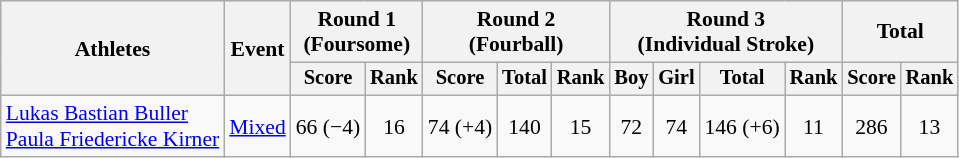<table class="wikitable" style="font-size:90%">
<tr>
<th rowspan="2">Athletes</th>
<th rowspan="2">Event</th>
<th colspan="2">Round 1<br>(Foursome)</th>
<th colspan="3">Round 2<br>(Fourball)</th>
<th colspan="4">Round 3<br>(Individual Stroke)</th>
<th colspan="2">Total</th>
</tr>
<tr style="font-size:95%">
<th>Score</th>
<th>Rank</th>
<th>Score</th>
<th>Total</th>
<th>Rank</th>
<th>Boy</th>
<th>Girl</th>
<th>Total</th>
<th>Rank</th>
<th>Score</th>
<th>Rank</th>
</tr>
<tr align=center>
<td align=left><a href='#'>Lukas Bastian Buller</a><br><a href='#'>Paula Friedericke Kirner</a></td>
<td align=left><a href='#'>Mixed</a></td>
<td>66 (−4)</td>
<td>16</td>
<td>74 (+4)</td>
<td>140</td>
<td>15</td>
<td>72</td>
<td>74</td>
<td>146 (+6)</td>
<td>11</td>
<td>286</td>
<td>13</td>
</tr>
</table>
